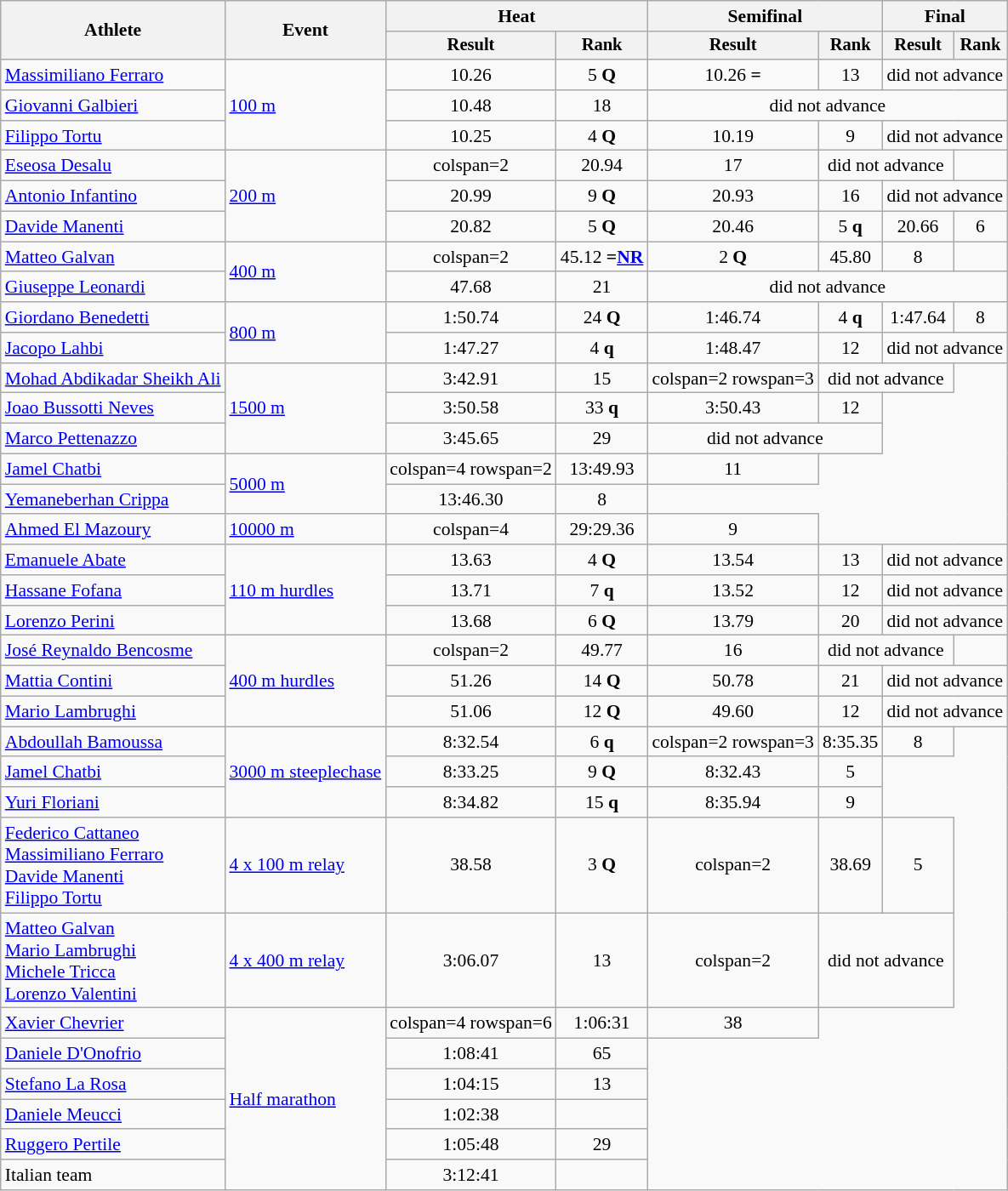<table class="wikitable" style="font-size:90%">
<tr>
<th rowspan=2>Athlete</th>
<th rowspan=2>Event</th>
<th colspan=2>Heat</th>
<th colspan=2>Semifinal</th>
<th colspan=2>Final</th>
</tr>
<tr style="font-size:95%">
<th>Result</th>
<th>Rank</th>
<th>Result</th>
<th>Rank</th>
<th>Result</th>
<th>Rank</th>
</tr>
<tr align=center>
<td align=left><a href='#'>Massimiliano Ferraro</a></td>
<td style="text-align:left;" rowspan=3><a href='#'>100 m</a></td>
<td>10.26 <strong></strong></td>
<td>5 <strong>Q</strong></td>
<td>10.26 <strong>=</strong></td>
<td>13</td>
<td colspan=2>did not advance</td>
</tr>
<tr align=center>
<td align=left><a href='#'>Giovanni Galbieri</a></td>
<td>10.48</td>
<td>18</td>
<td colspan=4>did not advance</td>
</tr>
<tr align=center>
<td align=left><a href='#'>Filippo Tortu</a></td>
<td>10.25</td>
<td>4 <strong>Q</strong></td>
<td>10.19 <strong></strong></td>
<td>9</td>
<td colspan=4>did not advance</td>
</tr>
<tr align=center>
<td align=left><a href='#'>Eseosa Desalu</a></td>
<td style="text-align:left;" rowspan=3><a href='#'>200 m</a></td>
<td>colspan=2 </td>
<td>20.94</td>
<td>17</td>
<td colspan=2>did not advance</td>
</tr>
<tr align=center>
<td align=left><a href='#'>Antonio Infantino</a></td>
<td>20.99</td>
<td>9 <strong>Q</strong></td>
<td>20.93</td>
<td>16</td>
<td colspan=2>did not advance</td>
</tr>
<tr align=center>
<td align=left><a href='#'>Davide Manenti</a></td>
<td>20.82</td>
<td>5 <strong>Q</strong></td>
<td>20.46</td>
<td>5 <strong>q</strong></td>
<td>20.66</td>
<td>6</td>
</tr>
<tr align=center>
<td align=left><a href='#'>Matteo Galvan</a></td>
<td style="text-align:left;" rowspan=2><a href='#'>400 m</a></td>
<td>colspan=2 </td>
<td>45.12 <strong>=<a href='#'>NR</a></strong></td>
<td>2 <strong>Q</strong></td>
<td>45.80</td>
<td>8</td>
</tr>
<tr align=center>
<td align=left><a href='#'>Giuseppe Leonardi</a></td>
<td>47.68</td>
<td>21</td>
<td colspan=4>did not advance</td>
</tr>
<tr align=center>
<td align=left><a href='#'>Giordano Benedetti</a></td>
<td style="text-align:left;" rowspan=2><a href='#'>800 m</a></td>
<td>1:50.74</td>
<td>24 <strong>Q</strong></td>
<td>1:46.74</td>
<td>4 <strong>q</strong></td>
<td>1:47.64</td>
<td>8</td>
</tr>
<tr align=center>
<td align=left><a href='#'>Jacopo Lahbi</a></td>
<td>1:47.27 <strong></strong></td>
<td>4 <strong>q</strong></td>
<td>1:48.47</td>
<td>12</td>
<td colspan=2>did not advance</td>
</tr>
<tr align=center>
<td align=left><a href='#'>Mohad Abdikadar Sheikh Ali</a></td>
<td style="text-align:left;" rowspan=3><a href='#'>1500 m</a></td>
<td>3:42.91</td>
<td>15</td>
<td>colspan=2 rowspan=3 </td>
<td colspan=2>did not advance</td>
</tr>
<tr align=center>
<td align=left><a href='#'>Joao Bussotti Neves</a></td>
<td>3:50.58</td>
<td>33 <strong>q</strong></td>
<td>3:50.43</td>
<td>12</td>
</tr>
<tr align=center>
<td align=left><a href='#'>Marco Pettenazzo</a></td>
<td>3:45.65</td>
<td>29</td>
<td colspan=2>did not advance</td>
</tr>
<tr align=center>
<td align=left><a href='#'>Jamel Chatbi</a></td>
<td style="text-align:left;" rowspan=2><a href='#'>5000 m</a></td>
<td>colspan=4 rowspan=2 </td>
<td>13:49.93</td>
<td>11</td>
</tr>
<tr align=center>
<td align=left><a href='#'>Yemaneberhan Crippa</a></td>
<td>13:46.30</td>
<td>8</td>
</tr>
<tr align=center>
<td align=left><a href='#'>Ahmed El Mazoury</a></td>
<td style="text-align:left;"><a href='#'>10000 m</a></td>
<td>colspan=4 </td>
<td>29:29.36</td>
<td>9</td>
</tr>
<tr align=center>
<td align=left><a href='#'>Emanuele Abate</a></td>
<td style="text-align:left;" rowspan=3><a href='#'>110 m hurdles</a></td>
<td>13.63 <strong></strong></td>
<td>4 <strong>Q</strong></td>
<td>13.54 <strong></strong></td>
<td>13</td>
<td colspan=2>did not advance</td>
</tr>
<tr align=center>
<td align=left><a href='#'>Hassane Fofana</a></td>
<td>13.71</td>
<td>7 <strong>q</strong></td>
<td>13.52 <strong></strong></td>
<td>12</td>
<td colspan=2>did not advance</td>
</tr>
<tr align=center>
<td align=left><a href='#'>Lorenzo Perini</a></td>
<td>13.68</td>
<td>6 <strong>Q</strong></td>
<td>13.79</td>
<td>20</td>
<td colspan=2>did not advance</td>
</tr>
<tr align=center>
<td align=left><a href='#'>José Reynaldo Bencosme</a></td>
<td style="text-align:left;" rowspan=3><a href='#'>400 m hurdles</a></td>
<td>colspan=2 </td>
<td>49.77</td>
<td>16</td>
<td colspan=2>did not advance</td>
</tr>
<tr align=center>
<td align=left><a href='#'>Mattia Contini</a></td>
<td>51.26</td>
<td>14 <strong>Q</strong></td>
<td>50.78</td>
<td>21</td>
<td colspan=2>did not advance</td>
</tr>
<tr align=center>
<td align=left><a href='#'>Mario Lambrughi</a></td>
<td>51.06</td>
<td>12 <strong>Q</strong></td>
<td>49.60 <strong></strong></td>
<td>12</td>
<td colspan=2>did not advance</td>
</tr>
<tr align=center>
<td align=left><a href='#'>Abdoullah Bamoussa</a></td>
<td style="text-align:left;" rowspan=3><a href='#'>3000 m steeplechase</a></td>
<td>8:32.54 <strong></strong></td>
<td>6 <strong>q</strong></td>
<td>colspan=2 rowspan=3 </td>
<td>8:35.35</td>
<td>8</td>
</tr>
<tr align=center>
<td align=left><a href='#'>Jamel Chatbi</a></td>
<td>8:33.25</td>
<td>9 <strong>Q</strong></td>
<td>8:32.43</td>
<td>5</td>
</tr>
<tr align=center>
<td align=left><a href='#'>Yuri Floriani</a></td>
<td>8:34.82</td>
<td>15 <strong>q</strong></td>
<td>8:35.94</td>
<td>9</td>
</tr>
<tr align=center>
<td align=left><a href='#'>Federico Cattaneo</a><br><a href='#'>Massimiliano Ferraro</a><br><a href='#'>Davide Manenti</a><br><a href='#'>Filippo Tortu</a></td>
<td style="text-align:left;"><a href='#'>4 x 100 m relay</a></td>
<td>38.58 <strong></strong></td>
<td>3 <strong>Q</strong></td>
<td>colspan=2 </td>
<td>38.69</td>
<td>5</td>
</tr>
<tr align=center>
<td align=left><a href='#'>Matteo Galvan</a><br><a href='#'>Mario Lambrughi</a><br><a href='#'>Michele Tricca</a><br><a href='#'>Lorenzo Valentini</a></td>
<td style="text-align:left;"><a href='#'>4 x 400 m relay</a></td>
<td>3:06.07 <strong></strong></td>
<td>13</td>
<td>colspan=2 </td>
<td colspan=2>did not advance</td>
</tr>
<tr align=center>
<td align=left><a href='#'>Xavier Chevrier</a></td>
<td style="text-align:left;" rowspan=6><a href='#'>Half marathon</a></td>
<td>colspan=4 rowspan=6 </td>
<td>1:06:31</td>
<td>38</td>
</tr>
<tr align=center>
<td align=left><a href='#'>Daniele D'Onofrio</a></td>
<td>1:08:41</td>
<td>65</td>
</tr>
<tr align=center>
<td align=left><a href='#'>Stefano La Rosa</a></td>
<td>1:04:15</td>
<td>13</td>
</tr>
<tr align=center>
<td align=left><a href='#'>Daniele Meucci</a></td>
<td>1:02:38 <strong></strong></td>
<td></td>
</tr>
<tr align=center>
<td align=left><a href='#'>Ruggero Pertile</a></td>
<td>1:05:48</td>
<td>29</td>
</tr>
<tr align=center>
<td align=left>Italian team</td>
<td>3:12:41</td>
<td></td>
</tr>
</table>
